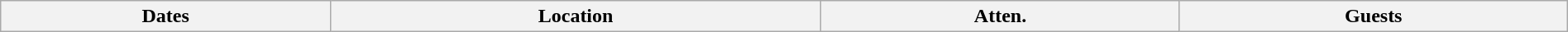<table class="wikitable" width="100%">
<tr>
<th>Dates</th>
<th>Location</th>
<th>Atten.</th>
<th>Guests<br>
</th>
</tr>
</table>
